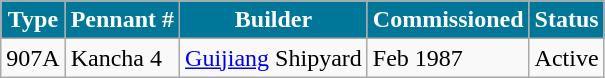<table class="wikitable">
<tr>
<th style="background:#079;color:#fff;">Type</th>
<th style="background:#079;color:#fff;">Pennant #</th>
<th style="background:#079;color:#fff;">Builder</th>
<th style="background:#079;color:#fff;">Commissioned</th>
<th style="background:#079;color:#fff;">Status</th>
</tr>
<tr>
<td>907A</td>
<td>Kancha 4</td>
<td><a href='#'>Guijiang</a> Shipyard</td>
<td>Feb 1987</td>
<td>Active</td>
</tr>
</table>
